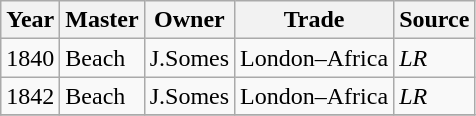<table class="sortable wikitable">
<tr>
<th>Year</th>
<th>Master</th>
<th>Owner</th>
<th>Trade</th>
<th>Source</th>
</tr>
<tr>
<td>1840</td>
<td>Beach</td>
<td>J.Somes</td>
<td>London–Africa</td>
<td><em>LR</em></td>
</tr>
<tr>
<td>1842</td>
<td>Beach</td>
<td>J.Somes</td>
<td>London–Africa</td>
<td><em>LR</em></td>
</tr>
<tr>
</tr>
</table>
